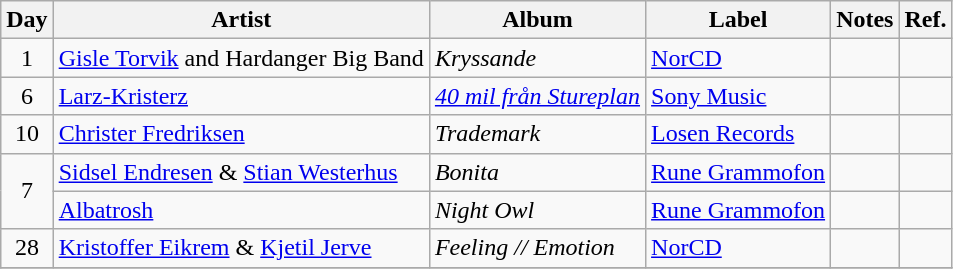<table class="wikitable" id="table_November">
<tr>
<th>Day</th>
<th>Artist</th>
<th>Album</th>
<th>Label</th>
<th>Notes</th>
<th>Ref.</th>
</tr>
<tr>
<td rowspan="1" style="text-align:center;">1</td>
<td><a href='#'>Gisle Torvik</a> and Hardanger Big Band</td>
<td><em>Kryssande</em></td>
<td><a href='#'>NorCD</a></td>
<td></td>
<td style="text-align:center;"></td>
</tr>
<tr>
<td rowspan="1" style="text-align:center;">6</td>
<td><a href='#'>Larz-Kristerz</a></td>
<td><em><a href='#'>40 mil från Stureplan</a></em></td>
<td><a href='#'>Sony Music</a></td>
<td></td>
<td></td>
</tr>
<tr>
<td rowspan="1" style="text-align:center;">10</td>
<td><a href='#'>Christer Fredriksen</a></td>
<td><em>Trademark</em></td>
<td><a href='#'>Losen Records</a></td>
<td></td>
<td style="text-align:center;"></td>
</tr>
<tr>
<td rowspan="2" style="text-align:center;">7</td>
<td><a href='#'>Sidsel Endresen</a> & <a href='#'>Stian Westerhus</a></td>
<td><em>Bonita</em></td>
<td><a href='#'>Rune Grammofon</a></td>
<td></td>
<td style="text-align:center;"></td>
</tr>
<tr>
<td><a href='#'>Albatrosh</a></td>
<td><em>Night Owl</em></td>
<td><a href='#'>Rune Grammofon</a></td>
<td></td>
<td style="text-align:center;"></td>
</tr>
<tr>
<td rowspan="1" style="text-align:center;">28</td>
<td><a href='#'>Kristoffer Eikrem</a> & <a href='#'>Kjetil Jerve</a></td>
<td><em>Feeling // Emotion</em></td>
<td><a href='#'>NorCD</a></td>
<td></td>
<td style="text-align:center;"></td>
</tr>
<tr>
</tr>
</table>
